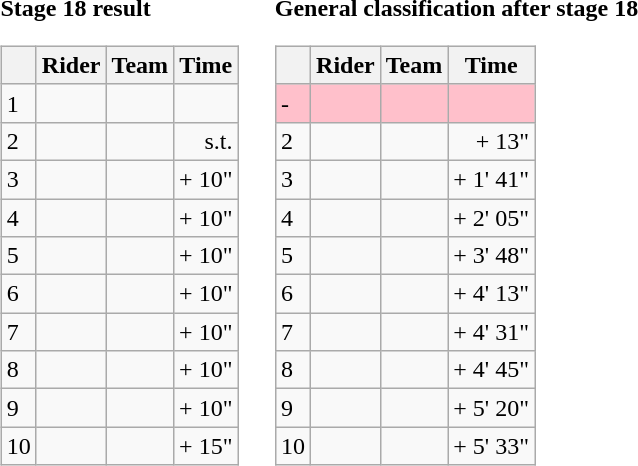<table>
<tr>
<td><strong>Stage 18 result</strong><br><table class="wikitable">
<tr>
<th></th>
<th>Rider</th>
<th>Team</th>
<th>Time</th>
</tr>
<tr>
<td>1</td>
<td></td>
<td></td>
<td align="right"></td>
</tr>
<tr>
<td>2</td>
<td></td>
<td></td>
<td align="right">s.t.</td>
</tr>
<tr>
<td>3</td>
<td></td>
<td></td>
<td align="right">+ 10"</td>
</tr>
<tr>
<td>4</td>
<td></td>
<td></td>
<td align="right">+ 10"</td>
</tr>
<tr>
<td>5</td>
<td></td>
<td></td>
<td align="right">+ 10"</td>
</tr>
<tr>
<td>6</td>
<td></td>
<td></td>
<td align="right">+ 10"</td>
</tr>
<tr>
<td>7</td>
<td></td>
<td></td>
<td align="right">+ 10"</td>
</tr>
<tr>
<td>8</td>
<td></td>
<td></td>
<td align="right">+ 10"</td>
</tr>
<tr>
<td>9</td>
<td></td>
<td></td>
<td align="right">+ 10"</td>
</tr>
<tr>
<td>10</td>
<td></td>
<td></td>
<td align="right">+ 15"</td>
</tr>
</table>
</td>
<td></td>
<td><strong>General classification after stage 18</strong><br><table class="wikitable">
<tr>
<th></th>
<th>Rider</th>
<th>Team</th>
<th>Time</th>
</tr>
<tr bgcolor=pink>
<td>-</td>
<td></td>
<td></td>
<td align="right"></td>
</tr>
<tr>
<td>2</td>
<td> </td>
<td></td>
<td align="right">+ 13"</td>
</tr>
<tr>
<td>3</td>
<td></td>
<td></td>
<td align="right">+ 1' 41"</td>
</tr>
<tr>
<td>4</td>
<td></td>
<td></td>
<td align="right">+ 2' 05"</td>
</tr>
<tr>
<td>5</td>
<td></td>
<td></td>
<td align="right">+ 3' 48"</td>
</tr>
<tr>
<td>6</td>
<td></td>
<td></td>
<td align="right">+ 4' 13"</td>
</tr>
<tr>
<td>7</td>
<td></td>
<td></td>
<td align="right">+ 4' 31"</td>
</tr>
<tr>
<td>8</td>
<td></td>
<td></td>
<td align="right">+ 4' 45"</td>
</tr>
<tr>
<td>9</td>
<td></td>
<td></td>
<td align="right">+ 5' 20"</td>
</tr>
<tr>
<td>10</td>
<td></td>
<td></td>
<td align="right">+ 5' 33"</td>
</tr>
</table>
</td>
</tr>
</table>
